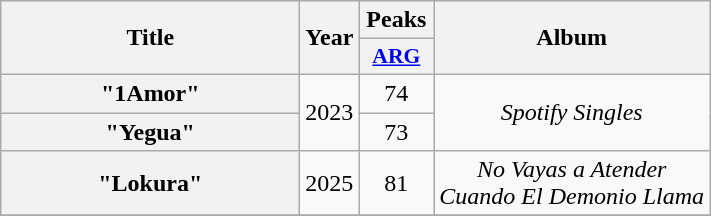<table class="wikitable plainrowheaders" style="text-align:center;">
<tr>
<th scope="col" rowspan="2" style="width:12em;">Title</th>
<th scope="col" rowspan="2">Year</th>
<th scope="col" colspan="1">Peaks</th>
<th scope="col" rowspan="2">Album</th>
</tr>
<tr>
<th scope="col" style="width:3em;font-size:90%;"><a href='#'>ARG</a><br></th>
</tr>
<tr>
<th scope="row">"1Amor"</th>
<td rowspan="2">2023</td>
<td>74</td>
<td rowspan="2"><em>Spotify Singles</em></td>
</tr>
<tr>
<th scope="row">"Yegua"</th>
<td>73</td>
</tr>
<tr>
<th scope="row">"Lokura"</th>
<td>2025</td>
<td>81</td>
<td><em>No Vayas a Atender<br>Cuando El Demonio Llama</em></td>
</tr>
<tr>
</tr>
</table>
